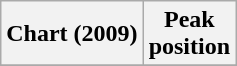<table class="wikitable plainrowheaders" style="text-align:center">
<tr>
<th scope="col">Chart (2009)</th>
<th scope="col">Peak<br>position</th>
</tr>
<tr>
</tr>
</table>
